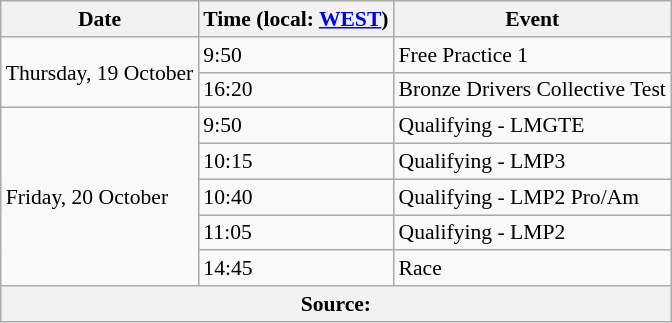<table class="wikitable" style="font-size: 90%;">
<tr>
<th>Date</th>
<th>Time (local: <a href='#'>WEST</a>)</th>
<th>Event</th>
</tr>
<tr>
<td rowspan="2">Thursday, 19 October</td>
<td>9:50</td>
<td>Free Practice 1</td>
</tr>
<tr>
<td>16:20</td>
<td>Bronze Drivers Collective Test</td>
</tr>
<tr>
<td rowspan="5">Friday, 20 October</td>
<td>9:50</td>
<td>Qualifying - LMGTE</td>
</tr>
<tr>
<td>10:15</td>
<td>Qualifying - LMP3</td>
</tr>
<tr>
<td>10:40</td>
<td>Qualifying - LMP2 Pro/Am</td>
</tr>
<tr>
<td>11:05</td>
<td>Qualifying - LMP2</td>
</tr>
<tr>
<td>14:45</td>
<td>Race</td>
</tr>
<tr>
<th colspan="3">Source:</th>
</tr>
</table>
